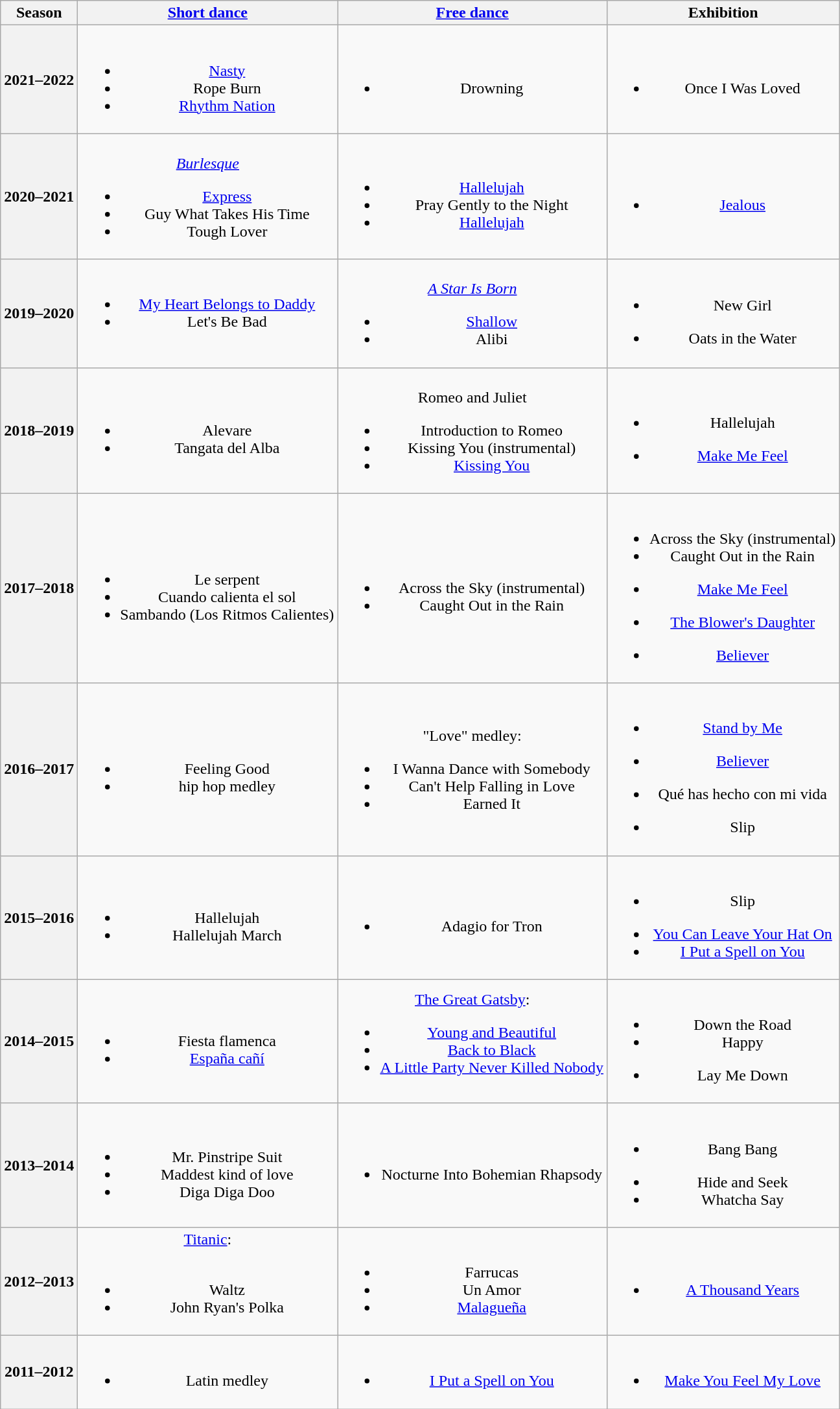<table class="wikitable" style="text-align:center">
<tr>
<th>Season</th>
<th><a href='#'>Short dance</a></th>
<th><a href='#'>Free dance</a></th>
<th>Exhibition</th>
</tr>
<tr>
<th>2021–2022 <br> </th>
<td><br><ul><li> <a href='#'>Nasty</a></li><li> Rope Burn</li><li> <a href='#'>Rhythm Nation</a> <br> </li></ul></td>
<td><br><ul><li>Drowning <br> </li></ul></td>
<td><br><ul><li>Once I Was Loved <br> </li></ul></td>
</tr>
<tr>
<th>2020–2021 <br> </th>
<td><br><em><a href='#'>Burlesque</a></em><ul><li><a href='#'>Express</a></li><li>Guy What Takes His Time</li><li>Tough Lover <br></li></ul></td>
<td><br><ul><li><a href='#'>Hallelujah</a> <br></li><li>Pray Gently to the Night <br></li><li><a href='#'>Hallelujah</a> <br></li></ul></td>
<td><br><ul><li><a href='#'>Jealous</a> <br></li></ul></td>
</tr>
<tr>
<th>2019–2020 <br> </th>
<td><br><ul><li> <a href='#'>My Heart Belongs to Daddy</a> <br> </li><li> Let's Be Bad <br>  <br> </li></ul></td>
<td><br><em><a href='#'>A Star Is Born</a></em><ul><li><a href='#'>Shallow</a> <br> </li><li>Alibi <br> </li></ul></td>
<td><br><ul><li>New Girl <br> </li></ul><ul><li>Oats in the Water <br> </li></ul></td>
</tr>
<tr>
<th>2018–2019 <br> </th>
<td><br><ul><li> Alevare</li><li> Tangata del Alba <br> </li></ul></td>
<td><br>Romeo and Juliet<ul><li>Introduction to Romeo <br> </li><li>Kissing You (instrumental) <br> </li><li><a href='#'>Kissing You</a> <br> </li></ul></td>
<td><br><ul><li>Hallelujah<br></li></ul><ul><li><a href='#'>Make Me Feel</a> <br></li></ul></td>
</tr>
<tr>
<th>2017–2018<br></th>
<td><br><ul><li> Le serpent<br></li><li> Cuando calienta el sol<br></li><li> Sambando (Los Ritmos Calientes)</li></ul></td>
<td><br><ul><li>Across the Sky (instrumental)<br></li><li>Caught Out in the Rain<br></li></ul></td>
<td><br><ul><li>Across the Sky (instrumental) <br></li><li>Caught Out in the Rain <br></li></ul><ul><li><a href='#'>Make Me Feel</a> <br></li></ul><ul><li><a href='#'>The Blower's Daughter</a><br></li></ul><ul><li><a href='#'>Believer</a><br></li></ul></td>
</tr>
<tr>
<th>2016–2017<br></th>
<td><br><ul><li> Feeling Good<br></li><li> hip hop medley<br></li></ul></td>
<td><br>"Love" medley:<ul><li>I Wanna Dance with Somebody<br></li><li>Can't Help Falling in Love<br></li><li>Earned It<br></li></ul></td>
<td><br><ul><li><a href='#'>Stand by Me</a><br></li></ul><ul><li><a href='#'>Believer</a><br></li></ul><ul><li>Qué has hecho con mi vida<br></li></ul><ul><li>Slip<br></li></ul></td>
</tr>
<tr>
<th>2015–2016<br></th>
<td><br><ul><li> Hallelujah<br></li><li> Hallelujah March<br></li></ul></td>
<td><br><ul><li>Adagio for Tron<br></li></ul></td>
<td><br><ul><li>Slip<br></li></ul><ul><li><a href='#'>You Can Leave Your Hat On</a></li><li><a href='#'>I Put a Spell on You</a><br></li></ul></td>
</tr>
<tr>
<th>2014–2015<br></th>
<td><br><ul><li> Fiesta flamenca<br></li><li> <a href='#'>España cañí</a><br></li></ul></td>
<td><a href='#'>The Great Gatsby</a>:<br><ul><li><a href='#'>Young and Beautiful</a><br></li><li><a href='#'>Back to Black</a><br></li><li><a href='#'>A Little Party Never Killed Nobody</a><br></li></ul></td>
<td><br><ul><li>Down the Road</li><li>Happy<br></li></ul><ul><li>Lay Me Down<br></li></ul></td>
</tr>
<tr>
<th>2013–2014<br></th>
<td><br><ul><li>Mr. Pinstripe Suit</li><li>Maddest kind of love</li><li>Diga Diga Doo<br></li></ul></td>
<td><br><ul><li>Nocturne Into Bohemian Rhapsody<br></li></ul></td>
<td><br><ul><li>Bang Bang<br></li></ul><ul><li>Hide and Seek<br></li><li>Whatcha Say<br></li></ul></td>
</tr>
<tr>
<th>2012–2013<br></th>
<td><a href='#'>Titanic</a>:<br><br><ul><li>Waltz</li><li>John Ryan's Polka</li></ul></td>
<td><br><ul><li>Farrucas</li><li>Un Amor</li><li><a href='#'>Malagueña</a><br></li></ul></td>
<td><br><ul><li><a href='#'>A Thousand Years</a><br></li></ul></td>
</tr>
<tr>
<th>2011–2012<br></th>
<td><br><ul><li>Latin medley</li></ul></td>
<td><br><ul><li><a href='#'>I Put a Spell on You</a><br></li></ul></td>
<td><br><ul><li><a href='#'>Make You Feel My Love</a><br></li></ul></td>
</tr>
</table>
